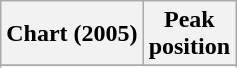<table class="wikitable sortable plainrowheaders" style="text-align:center">
<tr>
<th scope="col">Chart (2005)</th>
<th scope="col">Peak<br>position</th>
</tr>
<tr>
</tr>
<tr>
</tr>
<tr>
</tr>
<tr>
</tr>
</table>
